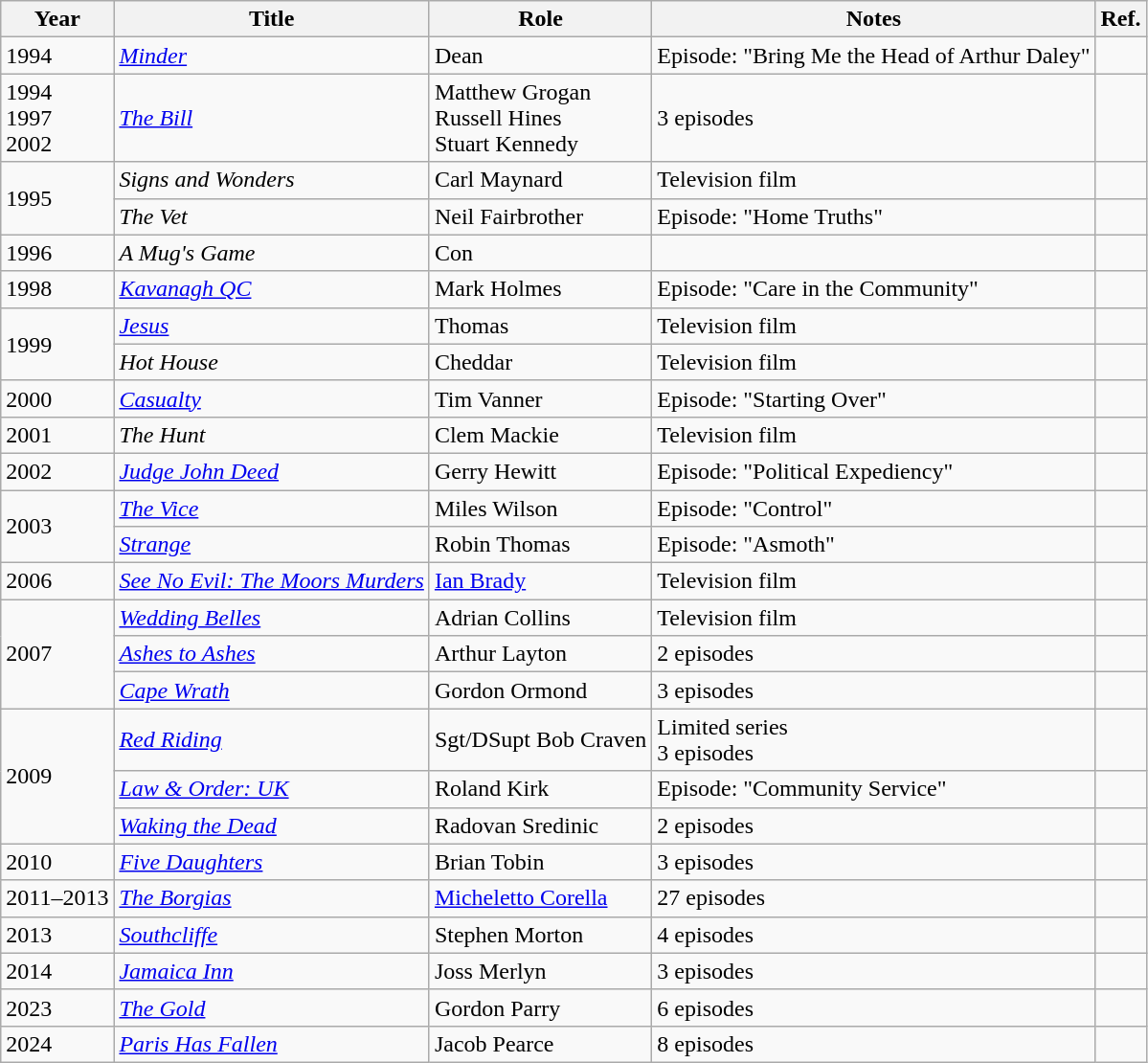<table class="wikitable sortable">
<tr>
<th>Year</th>
<th>Title</th>
<th>Role</th>
<th class="unsortable">Notes</th>
<th>Ref.</th>
</tr>
<tr>
<td>1994</td>
<td><em><a href='#'>Minder</a></em></td>
<td>Dean</td>
<td>Episode: "Bring Me the Head of Arthur Daley"</td>
<td></td>
</tr>
<tr>
<td>1994<br>1997<br>2002</td>
<td><em><a href='#'>The Bill</a></em></td>
<td>Matthew Grogan<br>Russell Hines<br>Stuart Kennedy</td>
<td>3 episodes</td>
<td></td>
</tr>
<tr>
<td rowspan=2>1995</td>
<td><em>Signs and Wonders</em></td>
<td>Carl Maynard</td>
<td>Television film</td>
<td></td>
</tr>
<tr>
<td><em>The Vet</em></td>
<td>Neil Fairbrother</td>
<td>Episode: "Home Truths"</td>
<td></td>
</tr>
<tr>
<td>1996</td>
<td><em>A Mug's Game</em></td>
<td>Con</td>
<td></td>
<td></td>
</tr>
<tr>
<td>1998</td>
<td><em><a href='#'>Kavanagh QC</a></em></td>
<td>Mark Holmes</td>
<td>Episode: "Care in the Community"</td>
<td></td>
</tr>
<tr>
<td rowspan=2>1999</td>
<td><em><a href='#'>Jesus</a></em></td>
<td>Thomas</td>
<td>Television film</td>
<td></td>
</tr>
<tr>
<td><em>Hot House</em></td>
<td>Cheddar</td>
<td>Television film</td>
<td></td>
</tr>
<tr>
<td>2000</td>
<td><em><a href='#'>Casualty</a></em></td>
<td>Tim Vanner</td>
<td>Episode: "Starting Over"</td>
<td></td>
</tr>
<tr>
<td>2001</td>
<td><em>The Hunt</em></td>
<td>Clem Mackie</td>
<td>Television film</td>
<td></td>
</tr>
<tr>
<td>2002</td>
<td><em><a href='#'>Judge John Deed</a></em></td>
<td>Gerry Hewitt</td>
<td>Episode: "Political Expediency"</td>
<td></td>
</tr>
<tr>
<td rowspan=2>2003</td>
<td><em><a href='#'>The Vice</a></em></td>
<td>Miles Wilson</td>
<td>Episode: "Control"</td>
<td></td>
</tr>
<tr>
<td><em><a href='#'>Strange</a></em></td>
<td>Robin Thomas</td>
<td>Episode: "Asmoth"</td>
<td></td>
</tr>
<tr>
<td>2006</td>
<td><em><a href='#'>See No Evil: The Moors Murders</a></em></td>
<td><a href='#'>Ian Brady</a></td>
<td>Television film</td>
<td></td>
</tr>
<tr>
<td rowspan=3>2007</td>
<td><em><a href='#'>Wedding Belles</a></em></td>
<td>Adrian Collins</td>
<td>Television film</td>
<td></td>
</tr>
<tr>
<td><em><a href='#'>Ashes to Ashes</a></em></td>
<td>Arthur Layton</td>
<td>2 episodes</td>
<td></td>
</tr>
<tr>
<td><em><a href='#'>Cape Wrath</a></em></td>
<td>Gordon Ormond</td>
<td>3 episodes</td>
<td></td>
</tr>
<tr>
<td rowspan=3>2009</td>
<td><em><a href='#'>Red Riding</a></em></td>
<td>Sgt/DSupt Bob Craven</td>
<td>Limited series <br> 3 episodes</td>
<td></td>
</tr>
<tr>
<td><em><a href='#'>Law & Order: UK</a></em></td>
<td>Roland Kirk</td>
<td>Episode: "Community Service"</td>
<td></td>
</tr>
<tr>
<td><em><a href='#'>Waking the Dead</a></em></td>
<td>Radovan Sredinic</td>
<td>2 episodes</td>
<td></td>
</tr>
<tr>
<td>2010</td>
<td><em><a href='#'>Five Daughters</a></em></td>
<td>Brian Tobin</td>
<td>3 episodes</td>
<td></td>
</tr>
<tr>
<td>2011–2013</td>
<td><em><a href='#'>The Borgias</a></em></td>
<td><a href='#'>Micheletto Corella</a></td>
<td>27 episodes</td>
<td></td>
</tr>
<tr>
<td>2013</td>
<td><em><a href='#'>Southcliffe</a></em></td>
<td>Stephen Morton</td>
<td>4 episodes</td>
<td></td>
</tr>
<tr>
<td>2014</td>
<td><em><a href='#'>Jamaica Inn</a></em></td>
<td>Joss Merlyn</td>
<td>3 episodes</td>
<td></td>
</tr>
<tr>
<td>2023</td>
<td><em><a href='#'>The Gold</a></em></td>
<td>Gordon Parry</td>
<td>6 episodes</td>
<td></td>
</tr>
<tr>
<td>2024</td>
<td><em><a href='#'>Paris Has Fallen</a></em></td>
<td>Jacob Pearce</td>
<td>8 episodes</td>
<td></td>
</tr>
</table>
